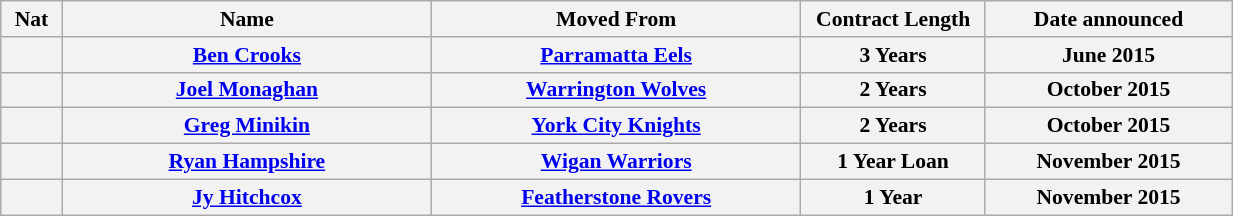<table class="wikitable"  style="width:65%; font-size:90%;">
<tr style="background:#fff;">
<th width=5%>Nat</th>
<th width=30%>Name</th>
<th width=30%>Moved From</th>
<th width=15%>Contract Length</th>
<th width=30%>Date announced</th>
</tr>
<tr style="background:#fff;">
<th width=5%></th>
<th width=30%><a href='#'>Ben Crooks</a></th>
<th width=30%><a href='#'>Parramatta Eels</a></th>
<th width=15%>3 Years</th>
<th width=30%>June 2015</th>
</tr>
<tr style="background:#fff;">
<th width=5%></th>
<th width=30%><a href='#'>Joel Monaghan</a></th>
<th width=30%><a href='#'>Warrington Wolves</a></th>
<th width=15%>2 Years</th>
<th width=30%>October 2015</th>
</tr>
<tr style="background:#fff;">
<th width=5%></th>
<th width=30%><a href='#'>Greg Minikin</a></th>
<th width=30%><a href='#'>York City Knights</a></th>
<th width=15%>2 Years</th>
<th width=30%>October 2015</th>
</tr>
<tr style="background:#fff;">
<th width=5%></th>
<th width=30%><a href='#'>Ryan Hampshire</a></th>
<th width=30%><a href='#'>Wigan Warriors</a></th>
<th width=15%>1 Year Loan</th>
<th width=30%>November 2015</th>
</tr>
<tr style="background:#fff;">
<th width=5%></th>
<th width=30%><a href='#'>Jy Hitchcox</a></th>
<th width=30%><a href='#'>Featherstone Rovers</a></th>
<th width=15%>1 Year</th>
<th width=30%>November 2015</th>
</tr>
</table>
